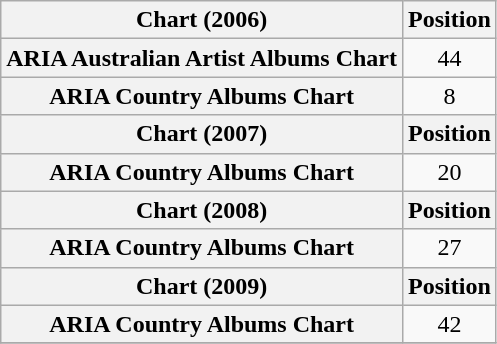<table class="wikitable sortable plainrowheaders" style="text-align:center">
<tr>
<th scope="col">Chart (2006)</th>
<th scope="col">Position</th>
</tr>
<tr>
<th scope="row">ARIA Australian Artist Albums Chart</th>
<td>44</td>
</tr>
<tr>
<th scope="row">ARIA Country Albums Chart</th>
<td>8</td>
</tr>
<tr>
<th scope="col">Chart (2007)</th>
<th scope="col">Position</th>
</tr>
<tr>
<th scope="row">ARIA Country Albums Chart</th>
<td>20</td>
</tr>
<tr>
<th scope="col">Chart (2008)</th>
<th scope="col">Position</th>
</tr>
<tr>
<th scope="row">ARIA Country Albums Chart</th>
<td>27</td>
</tr>
<tr>
<th scope="col">Chart (2009)</th>
<th scope="col">Position</th>
</tr>
<tr>
<th scope="row">ARIA Country Albums Chart</th>
<td>42</td>
</tr>
<tr>
</tr>
</table>
